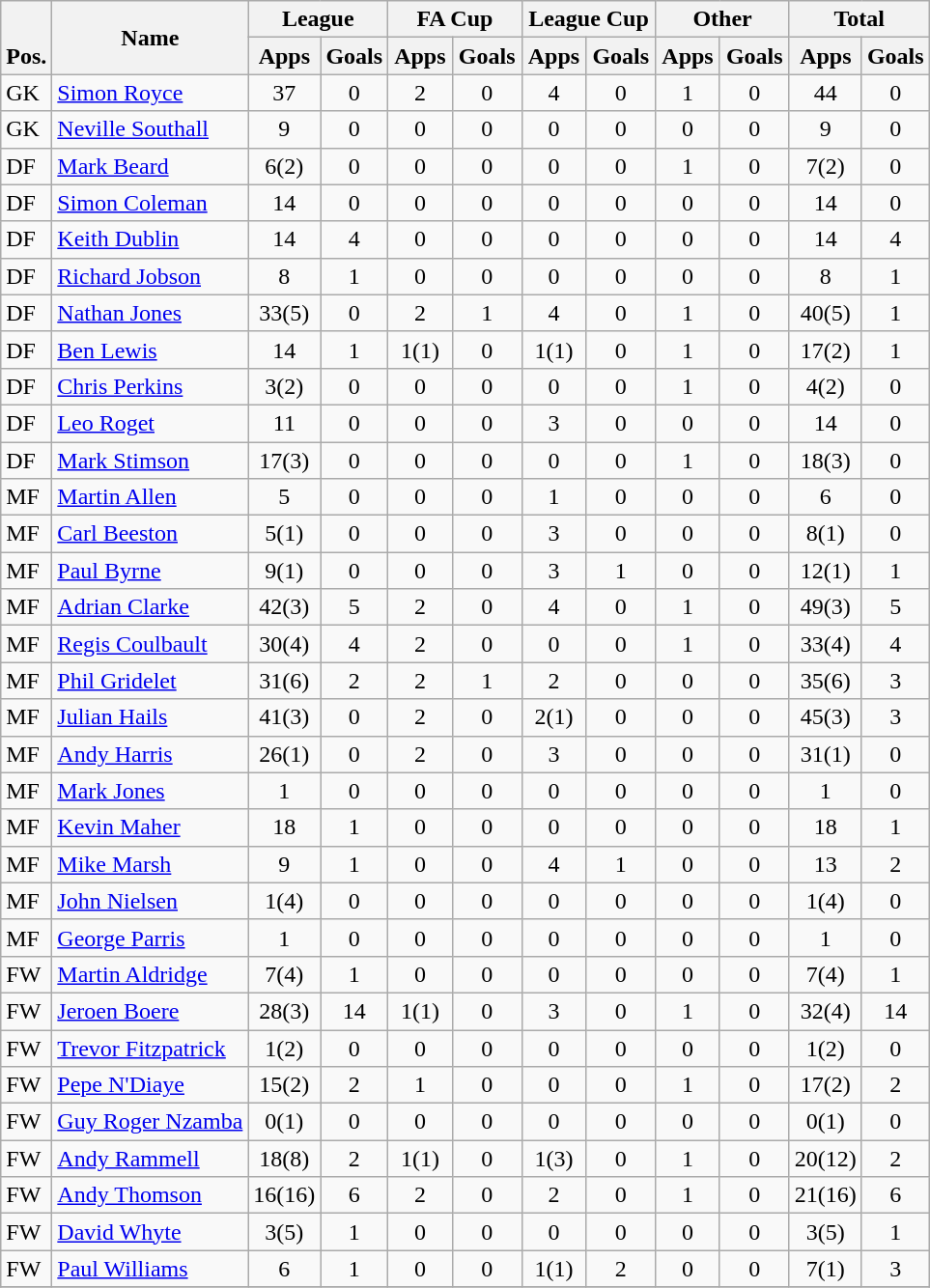<table class="wikitable" style="text-align:center">
<tr>
<th rowspan="2" valign="bottom">Pos.</th>
<th rowspan="2">Name</th>
<th colspan="2" width="85">League</th>
<th colspan="2" width="85">FA Cup</th>
<th colspan="2" width="85">League Cup</th>
<th colspan="2" width="85">Other</th>
<th colspan="2" width="85">Total</th>
</tr>
<tr>
<th>Apps</th>
<th>Goals</th>
<th>Apps</th>
<th>Goals</th>
<th>Apps</th>
<th>Goals</th>
<th>Apps</th>
<th>Goals</th>
<th>Apps</th>
<th>Goals</th>
</tr>
<tr>
<td align="left">GK</td>
<td align="left"> <a href='#'>Simon Royce</a></td>
<td>37</td>
<td>0</td>
<td>2</td>
<td>0</td>
<td>4</td>
<td>0</td>
<td>1</td>
<td>0</td>
<td>44</td>
<td>0</td>
</tr>
<tr>
<td align="left">GK</td>
<td align="left"> <a href='#'>Neville Southall</a></td>
<td>9</td>
<td>0</td>
<td>0</td>
<td>0</td>
<td>0</td>
<td>0</td>
<td>0</td>
<td>0</td>
<td>9</td>
<td>0</td>
</tr>
<tr>
<td align="left">DF</td>
<td align="left"> <a href='#'>Mark Beard</a></td>
<td>6(2)</td>
<td>0</td>
<td>0</td>
<td>0</td>
<td>0</td>
<td>0</td>
<td>1</td>
<td>0</td>
<td>7(2)</td>
<td>0</td>
</tr>
<tr>
<td align="left">DF</td>
<td align="left"> <a href='#'>Simon Coleman</a></td>
<td>14</td>
<td>0</td>
<td>0</td>
<td>0</td>
<td>0</td>
<td>0</td>
<td>0</td>
<td>0</td>
<td>14</td>
<td>0</td>
</tr>
<tr>
<td align="left">DF</td>
<td align="left"> <a href='#'>Keith Dublin</a></td>
<td>14</td>
<td>4</td>
<td>0</td>
<td>0</td>
<td>0</td>
<td>0</td>
<td>0</td>
<td>0</td>
<td>14</td>
<td>4</td>
</tr>
<tr>
<td align="left">DF</td>
<td align="left"> <a href='#'>Richard Jobson</a></td>
<td>8</td>
<td>1</td>
<td>0</td>
<td>0</td>
<td>0</td>
<td>0</td>
<td>0</td>
<td>0</td>
<td>8</td>
<td>1</td>
</tr>
<tr>
<td align="left">DF</td>
<td align="left"> <a href='#'>Nathan Jones</a></td>
<td>33(5)</td>
<td>0</td>
<td>2</td>
<td>1</td>
<td>4</td>
<td>0</td>
<td>1</td>
<td>0</td>
<td>40(5)</td>
<td>1</td>
</tr>
<tr>
<td align="left">DF</td>
<td align="left"> <a href='#'>Ben Lewis</a></td>
<td>14</td>
<td>1</td>
<td>1(1)</td>
<td>0</td>
<td>1(1)</td>
<td>0</td>
<td>1</td>
<td>0</td>
<td>17(2)</td>
<td>1</td>
</tr>
<tr>
<td align="left">DF</td>
<td align="left"> <a href='#'>Chris Perkins</a></td>
<td>3(2)</td>
<td>0</td>
<td>0</td>
<td>0</td>
<td>0</td>
<td>0</td>
<td>1</td>
<td>0</td>
<td>4(2)</td>
<td>0</td>
</tr>
<tr>
<td align="left">DF</td>
<td align="left"> <a href='#'>Leo Roget</a></td>
<td>11</td>
<td>0</td>
<td>0</td>
<td>0</td>
<td>3</td>
<td>0</td>
<td>0</td>
<td>0</td>
<td>14</td>
<td>0</td>
</tr>
<tr>
<td align="left">DF</td>
<td align="left"> <a href='#'>Mark Stimson</a></td>
<td>17(3)</td>
<td>0</td>
<td>0</td>
<td>0</td>
<td>0</td>
<td>0</td>
<td>1</td>
<td>0</td>
<td>18(3)</td>
<td>0</td>
</tr>
<tr>
<td align="left">MF</td>
<td align="left"> <a href='#'>Martin Allen</a></td>
<td>5</td>
<td>0</td>
<td>0</td>
<td>0</td>
<td>1</td>
<td>0</td>
<td>0</td>
<td>0</td>
<td>6</td>
<td>0</td>
</tr>
<tr>
<td align="left">MF</td>
<td align="left"> <a href='#'>Carl Beeston</a></td>
<td>5(1)</td>
<td>0</td>
<td>0</td>
<td>0</td>
<td>3</td>
<td>0</td>
<td>0</td>
<td>0</td>
<td>8(1)</td>
<td>0</td>
</tr>
<tr>
<td align="left">MF</td>
<td align="left"> <a href='#'>Paul Byrne</a></td>
<td>9(1)</td>
<td>0</td>
<td>0</td>
<td>0</td>
<td>3</td>
<td>1</td>
<td>0</td>
<td>0</td>
<td>12(1)</td>
<td>1</td>
</tr>
<tr>
<td align="left">MF</td>
<td align="left"> <a href='#'>Adrian Clarke</a></td>
<td>42(3)</td>
<td>5</td>
<td>2</td>
<td>0</td>
<td>4</td>
<td>0</td>
<td>1</td>
<td>0</td>
<td>49(3)</td>
<td>5</td>
</tr>
<tr>
<td align="left">MF</td>
<td align="left"> <a href='#'>Regis Coulbault</a></td>
<td>30(4)</td>
<td>4</td>
<td>2</td>
<td>0</td>
<td>0</td>
<td>0</td>
<td>1</td>
<td>0</td>
<td>33(4)</td>
<td>4</td>
</tr>
<tr>
<td align="left">MF</td>
<td align="left"> <a href='#'>Phil Gridelet</a></td>
<td>31(6)</td>
<td>2</td>
<td>2</td>
<td>1</td>
<td>2</td>
<td>0</td>
<td>0</td>
<td>0</td>
<td>35(6)</td>
<td>3</td>
</tr>
<tr>
<td align="left">MF</td>
<td align="left"> <a href='#'>Julian Hails</a></td>
<td>41(3)</td>
<td>0</td>
<td>2</td>
<td>0</td>
<td>2(1)</td>
<td>0</td>
<td>0</td>
<td>0</td>
<td>45(3)</td>
<td>3</td>
</tr>
<tr>
<td align="left">MF</td>
<td align="left"> <a href='#'>Andy Harris</a></td>
<td>26(1)</td>
<td>0</td>
<td>2</td>
<td>0</td>
<td>3</td>
<td>0</td>
<td>0</td>
<td>0</td>
<td>31(1)</td>
<td>0</td>
</tr>
<tr>
<td align="left">MF</td>
<td align="left"> <a href='#'>Mark Jones</a></td>
<td>1</td>
<td>0</td>
<td>0</td>
<td>0</td>
<td>0</td>
<td>0</td>
<td>0</td>
<td>0</td>
<td>1</td>
<td>0</td>
</tr>
<tr>
<td align="left">MF</td>
<td align="left"> <a href='#'>Kevin Maher</a></td>
<td>18</td>
<td>1</td>
<td>0</td>
<td>0</td>
<td>0</td>
<td>0</td>
<td>0</td>
<td>0</td>
<td>18</td>
<td>1</td>
</tr>
<tr>
<td align="left">MF</td>
<td align="left"> <a href='#'>Mike Marsh</a></td>
<td>9</td>
<td>1</td>
<td>0</td>
<td>0</td>
<td>4</td>
<td>1</td>
<td>0</td>
<td>0</td>
<td>13</td>
<td>2</td>
</tr>
<tr>
<td align="left">MF</td>
<td align="left"> <a href='#'>John Nielsen</a></td>
<td>1(4)</td>
<td>0</td>
<td>0</td>
<td>0</td>
<td>0</td>
<td>0</td>
<td>0</td>
<td>0</td>
<td>1(4)</td>
<td>0</td>
</tr>
<tr>
<td align="left">MF</td>
<td align="left"> <a href='#'>George Parris</a></td>
<td>1</td>
<td>0</td>
<td>0</td>
<td>0</td>
<td>0</td>
<td>0</td>
<td>0</td>
<td>0</td>
<td>1</td>
<td>0</td>
</tr>
<tr>
<td align="left">FW</td>
<td align="left"> <a href='#'>Martin Aldridge</a></td>
<td>7(4)</td>
<td>1</td>
<td>0</td>
<td>0</td>
<td>0</td>
<td>0</td>
<td>0</td>
<td>0</td>
<td>7(4)</td>
<td>1</td>
</tr>
<tr>
<td align="left">FW</td>
<td align="left"> <a href='#'>Jeroen Boere</a></td>
<td>28(3)</td>
<td>14</td>
<td>1(1)</td>
<td>0</td>
<td>3</td>
<td>0</td>
<td>1</td>
<td>0</td>
<td>32(4)</td>
<td>14</td>
</tr>
<tr>
<td align="left">FW</td>
<td align="left"> <a href='#'>Trevor Fitzpatrick</a></td>
<td>1(2)</td>
<td>0</td>
<td>0</td>
<td>0</td>
<td>0</td>
<td>0</td>
<td>0</td>
<td>0</td>
<td>1(2)</td>
<td>0</td>
</tr>
<tr>
<td align="left">FW</td>
<td align="left"> <a href='#'>Pepe N'Diaye</a></td>
<td>15(2)</td>
<td>2</td>
<td>1</td>
<td>0</td>
<td>0</td>
<td>0</td>
<td>1</td>
<td>0</td>
<td>17(2)</td>
<td>2</td>
</tr>
<tr>
<td align="left">FW</td>
<td align="left"> <a href='#'>Guy Roger Nzamba</a></td>
<td>0(1)</td>
<td>0</td>
<td>0</td>
<td>0</td>
<td>0</td>
<td>0</td>
<td>0</td>
<td>0</td>
<td>0(1)</td>
<td>0</td>
</tr>
<tr>
<td align="left">FW</td>
<td align="left"> <a href='#'>Andy Rammell</a></td>
<td>18(8)</td>
<td>2</td>
<td>1(1)</td>
<td>0</td>
<td>1(3)</td>
<td>0</td>
<td>1</td>
<td>0</td>
<td>20(12)</td>
<td>2</td>
</tr>
<tr>
<td align="left">FW</td>
<td align="left"> <a href='#'>Andy Thomson</a></td>
<td>16(16)</td>
<td>6</td>
<td>2</td>
<td>0</td>
<td>2</td>
<td>0</td>
<td>1</td>
<td>0</td>
<td>21(16)</td>
<td>6</td>
</tr>
<tr>
<td align="left">FW</td>
<td align="left"> <a href='#'>David Whyte</a></td>
<td>3(5)</td>
<td>1</td>
<td>0</td>
<td>0</td>
<td>0</td>
<td>0</td>
<td>0</td>
<td>0</td>
<td>3(5)</td>
<td>1</td>
</tr>
<tr>
<td align="left">FW</td>
<td align="left"> <a href='#'>Paul Williams</a></td>
<td>6</td>
<td>1</td>
<td>0</td>
<td>0</td>
<td>1(1)</td>
<td>2</td>
<td>0</td>
<td>0</td>
<td>7(1)</td>
<td>3</td>
</tr>
<tr>
</tr>
</table>
